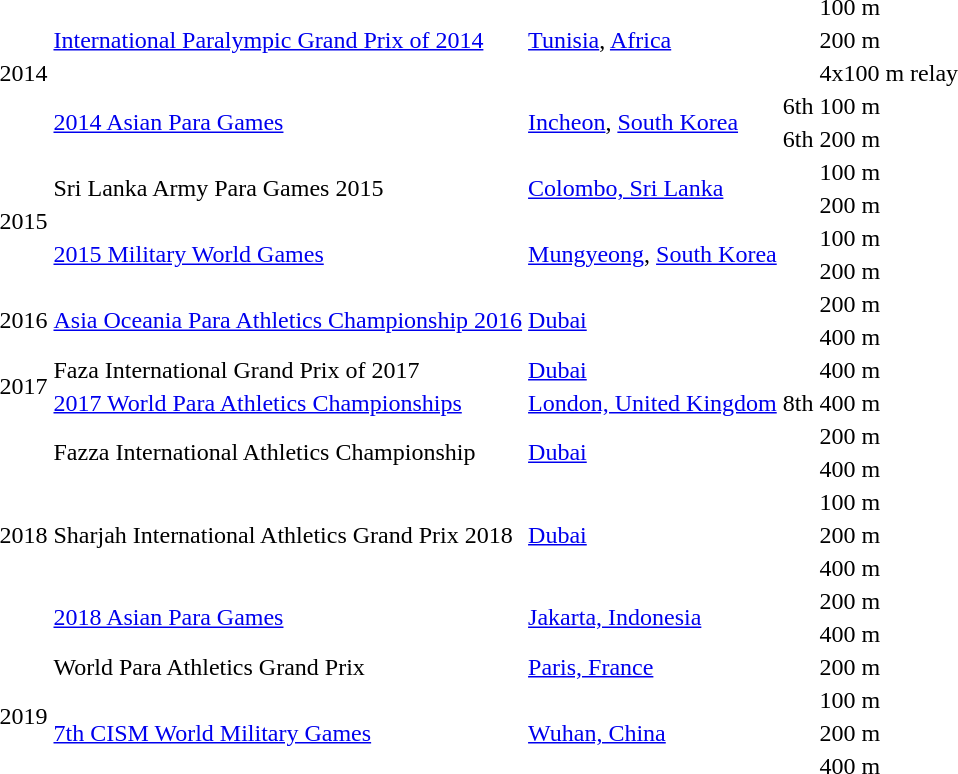<table>
<tr>
<td rowspan=5>2014</td>
<td rowspan=3><a href='#'>International Paralympic Grand Prix of 2014</a></td>
<td rowspan=3><a href='#'>Tunisia</a>, <a href='#'>Africa</a></td>
<td></td>
<td>100 m</td>
</tr>
<tr>
<td></td>
<td>200 m</td>
</tr>
<tr>
<td></td>
<td>4x100 m relay</td>
</tr>
<tr>
<td rowspan=2><a href='#'>2014 Asian Para Games</a></td>
<td rowspan=2><a href='#'>Incheon</a>, <a href='#'>South Korea</a></td>
<td>6th</td>
<td>100 m</td>
</tr>
<tr>
<td>6th</td>
<td>200 m</td>
</tr>
<tr>
<td rowspan=4>2015</td>
<td rowspan=2>Sri Lanka Army Para Games 2015</td>
<td rowspan=2><a href='#'>Colombo, Sri Lanka</a></td>
<td></td>
<td>100 m</td>
</tr>
<tr>
<td></td>
<td>200 m</td>
</tr>
<tr>
<td rowspan=2><a href='#'>2015 Military World Games</a></td>
<td rowspan=2><a href='#'>Mungyeong</a>, <a href='#'>South Korea</a></td>
<td></td>
<td>100 m</td>
</tr>
<tr>
<td></td>
<td>200 m</td>
</tr>
<tr>
<td rowspan=2>2016</td>
<td rowspan=2><a href='#'>Asia Oceania Para Athletics Championship 2016</a></td>
<td rowspan=2><a href='#'>Dubai</a></td>
<td></td>
<td>200 m</td>
</tr>
<tr>
<td></td>
<td>400 m</td>
</tr>
<tr>
<td rowspan=2>2017</td>
<td>Faza International Grand Prix of 2017</td>
<td><a href='#'>Dubai</a></td>
<td></td>
<td>400 m</td>
</tr>
<tr>
<td><a href='#'>2017 World Para Athletics Championships</a></td>
<td><a href='#'>London, United Kingdom</a></td>
<td>8th</td>
<td>400 m</td>
</tr>
<tr>
<td rowspan=7>2018</td>
<td rowspan=2>Fazza International Athletics Championship</td>
<td rowspan=2><a href='#'>Dubai</a></td>
<td></td>
<td>200 m</td>
</tr>
<tr>
<td></td>
<td>400 m</td>
</tr>
<tr>
<td rowspan=3>Sharjah International Athletics Grand Prix 2018</td>
<td rowspan=3><a href='#'>Dubai</a></td>
<td></td>
<td>100 m</td>
</tr>
<tr>
<td></td>
<td>200 m</td>
</tr>
<tr>
<td></td>
<td>400 m</td>
</tr>
<tr>
<td rowspan=2><a href='#'>2018 Asian Para Games</a></td>
<td rowspan=2><a href='#'>Jakarta, Indonesia</a></td>
<td></td>
<td>200 m</td>
</tr>
<tr>
<td></td>
<td>400 m</td>
</tr>
<tr>
<td rowspan=4>2019</td>
<td>World Para Athletics Grand Prix</td>
<td><a href='#'>Paris, France</a></td>
<td></td>
<td>200 m</td>
</tr>
<tr>
<td rowspan=3><a href='#'>7th CISM World Military Games</a></td>
<td rowspan=3><a href='#'>Wuhan, China</a></td>
<td></td>
<td>100 m</td>
</tr>
<tr>
<td></td>
<td>200 m</td>
</tr>
<tr>
<td></td>
<td>400 m</td>
</tr>
</table>
